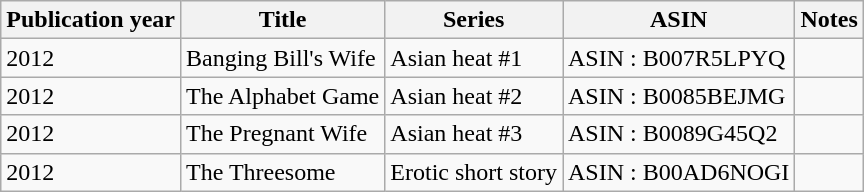<table class="wikitable">
<tr>
<th>Publication year</th>
<th>Title</th>
<th>Series</th>
<th>ASIN</th>
<th>Notes</th>
</tr>
<tr>
<td>2012</td>
<td>Banging Bill's Wife</td>
<td>Asian heat #1</td>
<td>ASIN  :  B007R5LPYQ</td>
<td></td>
</tr>
<tr>
<td>2012</td>
<td>The Alphabet Game</td>
<td>Asian heat #2</td>
<td>ASIN  :  B0085BEJMG</td>
<td></td>
</tr>
<tr>
<td>2012</td>
<td>The Pregnant Wife</td>
<td>Asian heat #3</td>
<td>ASIN  :  B0089G45Q2</td>
<td></td>
</tr>
<tr>
<td>2012</td>
<td>The Threesome</td>
<td>Erotic short story</td>
<td>ASIN  :  B00AD6NOGI</td>
<td></td>
</tr>
</table>
